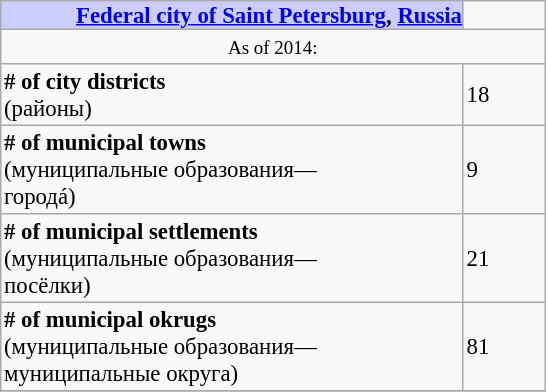<table border=1 align="right" cellpadding=2 cellspacing=0 style="margin: 0 0 1em 1em; background: #f9f9f9; border: 1px #aaa solid; border-collapse: collapse; font-size: 95%;">
<tr>
<th bgcolor="#ccccff" style="padding:0 0 0 50px;"><a href='#'>Federal city of Saint Petersburg</a>, <a href='#'>Russia</a></th>
<td width="50px"></td>
</tr>
<tr>
<td colspan=2 align="center"><small>As of 2014:</small></td>
</tr>
<tr>
<td><strong># of city districts</strong><br>(районы)</td>
<td>18</td>
</tr>
<tr>
<td><strong># of municipal towns</strong><br>(муниципальные образования—<br>городá)</td>
<td>9</td>
</tr>
<tr>
<td><strong># of municipal settlements</strong><br>(муниципальные образования—<br>посёлки)</td>
<td>21</td>
</tr>
<tr>
<td><strong># of municipal okrugs</strong><br>(муниципальные образования—<br>муниципальные округа)</td>
<td>81</td>
</tr>
<tr>
</tr>
</table>
